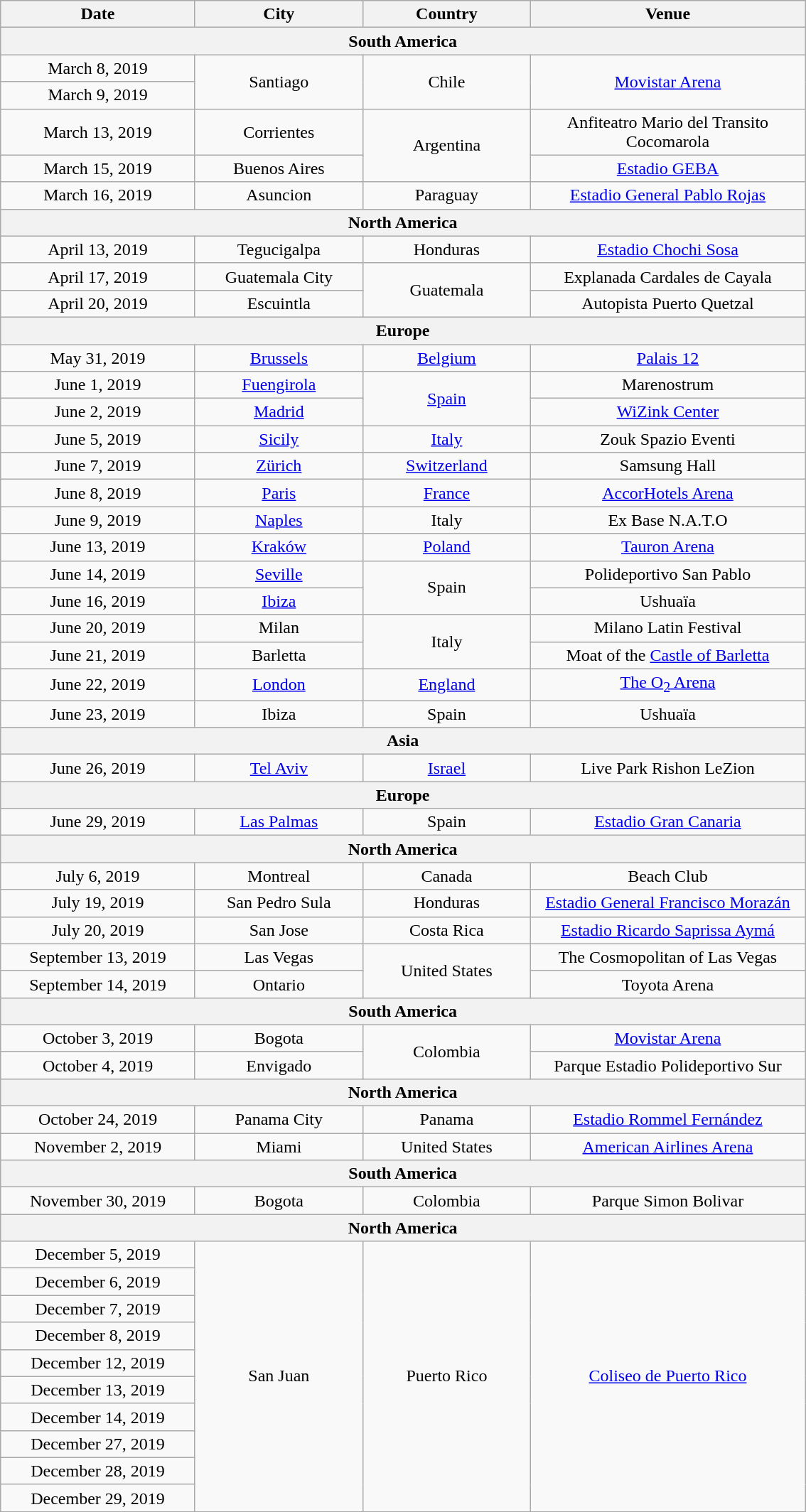<table class="wikitable" style="text-align:center;">
<tr>
<th style="width:175px;">Date</th>
<th style="width:150px;">City</th>
<th style="width:150px;">Country</th>
<th style="width:250px;">Venue</th>
</tr>
<tr>
<th colspan="4">South America</th>
</tr>
<tr>
<td>March 8, 2019</td>
<td rowspan="2">Santiago</td>
<td rowspan="2">Chile</td>
<td rowspan="2"><a href='#'>Movistar Arena</a></td>
</tr>
<tr>
<td>March 9, 2019</td>
</tr>
<tr>
<td>March 13, 2019</td>
<td>Corrientes</td>
<td rowspan="2">Argentina</td>
<td>Anfiteatro Mario del Transito Cocomarola</td>
</tr>
<tr>
<td>March 15, 2019</td>
<td>Buenos Aires</td>
<td><a href='#'>Estadio GEBA</a></td>
</tr>
<tr>
<td>March 16, 2019</td>
<td>Asuncion</td>
<td>Paraguay</td>
<td><a href='#'>Estadio General Pablo Rojas</a></td>
</tr>
<tr>
<th colspan="4">North America</th>
</tr>
<tr>
<td>April 13, 2019</td>
<td>Tegucigalpa</td>
<td>Honduras</td>
<td><a href='#'>Estadio Chochi Sosa</a></td>
</tr>
<tr>
<td>April 17, 2019</td>
<td>Guatemala City</td>
<td rowspan="2">Guatemala</td>
<td>Explanada Cardales de Cayala</td>
</tr>
<tr>
<td>April 20, 2019</td>
<td>Escuintla</td>
<td>Autopista Puerto Quetzal</td>
</tr>
<tr>
<th colspan="4">Europe</th>
</tr>
<tr>
<td>May 31, 2019</td>
<td><a href='#'>Brussels</a></td>
<td><a href='#'>Belgium</a></td>
<td><a href='#'>Palais 12</a></td>
</tr>
<tr>
<td>June 1, 2019</td>
<td><a href='#'>Fuengirola</a></td>
<td rowspan="2"><a href='#'>Spain</a></td>
<td>Marenostrum</td>
</tr>
<tr>
<td>June 2, 2019</td>
<td><a href='#'>Madrid</a></td>
<td><a href='#'>WiZink Center</a></td>
</tr>
<tr>
<td>June 5, 2019</td>
<td><a href='#'>Sicily</a></td>
<td><a href='#'>Italy</a></td>
<td>Zouk Spazio Eventi</td>
</tr>
<tr>
<td>June 7, 2019</td>
<td><a href='#'>Zürich</a></td>
<td><a href='#'>Switzerland</a></td>
<td>Samsung Hall</td>
</tr>
<tr>
<td>June 8, 2019</td>
<td><a href='#'>Paris</a></td>
<td><a href='#'>France</a></td>
<td><a href='#'>AccorHotels Arena</a></td>
</tr>
<tr>
<td>June 9, 2019</td>
<td><a href='#'>Naples</a></td>
<td>Italy</td>
<td>Ex Base N.A.T.O</td>
</tr>
<tr>
<td>June 13, 2019</td>
<td><a href='#'>Kraków</a></td>
<td><a href='#'>Poland</a></td>
<td><a href='#'>Tauron Arena</a></td>
</tr>
<tr>
<td>June 14, 2019</td>
<td><a href='#'>Seville</a></td>
<td rowspan="2">Spain</td>
<td>Polideportivo San Pablo</td>
</tr>
<tr>
<td>June 16, 2019</td>
<td><a href='#'>Ibiza</a></td>
<td>Ushuaïa</td>
</tr>
<tr>
<td>June 20, 2019</td>
<td>Milan</td>
<td rowspan="2">Italy</td>
<td>Milano Latin Festival</td>
</tr>
<tr>
<td>June 21, 2019</td>
<td>Barletta</td>
<td>Moat of the <a href='#'>Castle of Barletta</a></td>
</tr>
<tr>
<td>June 22, 2019</td>
<td><a href='#'>London</a></td>
<td><a href='#'>England</a></td>
<td><a href='#'>The O<sub>2</sub> Arena</a></td>
</tr>
<tr>
<td>June 23, 2019</td>
<td>Ibiza</td>
<td>Spain</td>
<td>Ushuaïa</td>
</tr>
<tr>
<th colspan="4">Asia</th>
</tr>
<tr>
<td>June 26, 2019</td>
<td><a href='#'>Tel Aviv</a></td>
<td><a href='#'>Israel</a></td>
<td>Live Park Rishon LeZion</td>
</tr>
<tr>
<th colspan="4">Europe</th>
</tr>
<tr>
<td>June 29, 2019</td>
<td><a href='#'>Las Palmas</a></td>
<td>Spain</td>
<td><a href='#'>Estadio Gran Canaria</a></td>
</tr>
<tr>
<th colspan="4">North America</th>
</tr>
<tr>
<td>July 6, 2019</td>
<td>Montreal</td>
<td>Canada</td>
<td>Beach Club</td>
</tr>
<tr>
<td>July 19, 2019</td>
<td>San Pedro Sula</td>
<td>Honduras</td>
<td><a href='#'>Estadio General Francisco Morazán</a></td>
</tr>
<tr>
<td>July 20, 2019</td>
<td>San Jose</td>
<td>Costa Rica</td>
<td><a href='#'>Estadio Ricardo Saprissa Aymá</a></td>
</tr>
<tr>
<td>September 13, 2019</td>
<td>Las Vegas</td>
<td rowspan="2">United States</td>
<td>The Cosmopolitan of Las Vegas</td>
</tr>
<tr>
<td>September 14, 2019</td>
<td>Ontario</td>
<td>Toyota Arena</td>
</tr>
<tr>
<th colspan="4">South America</th>
</tr>
<tr>
<td>October 3, 2019</td>
<td>Bogota</td>
<td rowspan="2">Colombia</td>
<td><a href='#'>Movistar Arena</a></td>
</tr>
<tr>
<td>October 4, 2019</td>
<td>Envigado</td>
<td>Parque Estadio Polideportivo Sur</td>
</tr>
<tr>
<th colspan="4">North America</th>
</tr>
<tr>
<td>October 24, 2019</td>
<td>Panama City</td>
<td>Panama</td>
<td><a href='#'>Estadio Rommel Fernández</a></td>
</tr>
<tr>
<td>November 2, 2019</td>
<td>Miami</td>
<td>United States</td>
<td><a href='#'>American Airlines Arena</a></td>
</tr>
<tr>
<th colspan="4">South America</th>
</tr>
<tr>
<td>November 30, 2019</td>
<td>Bogota</td>
<td>Colombia</td>
<td>Parque Simon Bolivar</td>
</tr>
<tr>
<th colspan="4">North America</th>
</tr>
<tr>
<td>December 5, 2019</td>
<td rowspan="10">San Juan</td>
<td rowspan="10">Puerto Rico</td>
<td rowspan="10"><a href='#'>Coliseo de Puerto Rico</a></td>
</tr>
<tr>
<td>December 6, 2019</td>
</tr>
<tr>
<td>December 7, 2019</td>
</tr>
<tr>
<td>December 8, 2019</td>
</tr>
<tr>
<td>December 12, 2019</td>
</tr>
<tr>
<td>December 13, 2019</td>
</tr>
<tr>
<td>December 14, 2019</td>
</tr>
<tr>
<td>December 27, 2019</td>
</tr>
<tr>
<td>December 28, 2019</td>
</tr>
<tr>
<td>December 29, 2019</td>
</tr>
<tr>
</tr>
</table>
